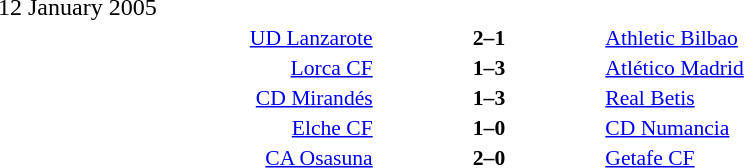<table width=100% cellspacing=1>
<tr>
<th width=20%></th>
<th width=12%></th>
<th width=20%></th>
<th></th>
</tr>
<tr>
<td>12 January 2005</td>
</tr>
<tr style=font-size:90%>
<td align=right><a href='#'>UD Lanzarote</a></td>
<td align=center><strong>2–1</strong></td>
<td><a href='#'>Athletic Bilbao</a></td>
</tr>
<tr style=font-size:90%>
<td align=right><a href='#'>Lorca CF</a></td>
<td align=center><strong>1–3</strong></td>
<td><a href='#'>Atlético Madrid</a></td>
</tr>
<tr style=font-size:90%>
<td align=right><a href='#'>CD Mirandés</a></td>
<td align=center><strong>1–3</strong></td>
<td><a href='#'>Real Betis</a></td>
</tr>
<tr style=font-size:90%>
<td align=right><a href='#'>Elche CF</a></td>
<td align=center><strong>1–0</strong></td>
<td><a href='#'>CD Numancia</a></td>
</tr>
<tr style=font-size:90%>
<td align=right><a href='#'>CA Osasuna</a></td>
<td align=center><strong>2–0</strong></td>
<td><a href='#'>Getafe CF</a></td>
</tr>
</table>
